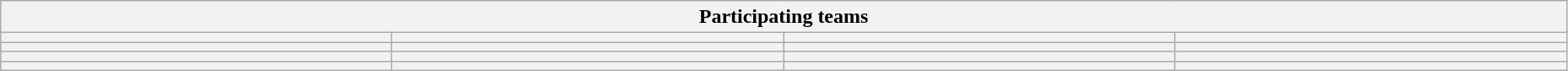<table class="wikitable" style="width:98%;">
<tr>
<th colspan=4>Participating teams</th>
</tr>
<tr>
<th width=25%></th>
<th width=25%></th>
<th width=25%></th>
<th width=25%></th>
</tr>
<tr>
<th></th>
<th></th>
<th></th>
<th></th>
</tr>
<tr>
<th></th>
<th></th>
<th></th>
<th></th>
</tr>
<tr>
<th></th>
<th></th>
<th></th>
<th></th>
</tr>
</table>
